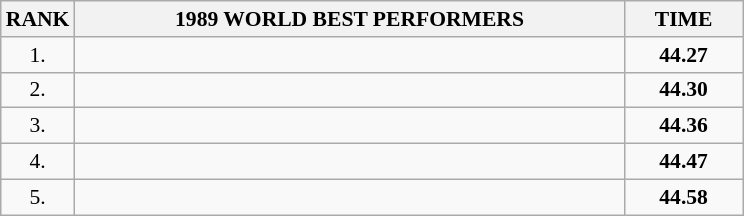<table class="wikitable" style="border-collapse: collapse; font-size: 90%;">
<tr>
<th>RANK</th>
<th align="center" style="width: 25em">1989 WORLD BEST PERFORMERS</th>
<th align="center" style="width: 5em">TIME</th>
</tr>
<tr>
<td align="center">1.</td>
<td></td>
<td align="center"><strong>44.27</strong></td>
</tr>
<tr>
<td align="center">2.</td>
<td></td>
<td align="center"><strong>44.30</strong></td>
</tr>
<tr>
<td align="center">3.</td>
<td></td>
<td align="center"><strong>44.36</strong></td>
</tr>
<tr>
<td align="center">4.</td>
<td></td>
<td align="center"><strong>44.47</strong></td>
</tr>
<tr>
<td align="center">5.</td>
<td></td>
<td align="center"><strong>44.58</strong></td>
</tr>
</table>
